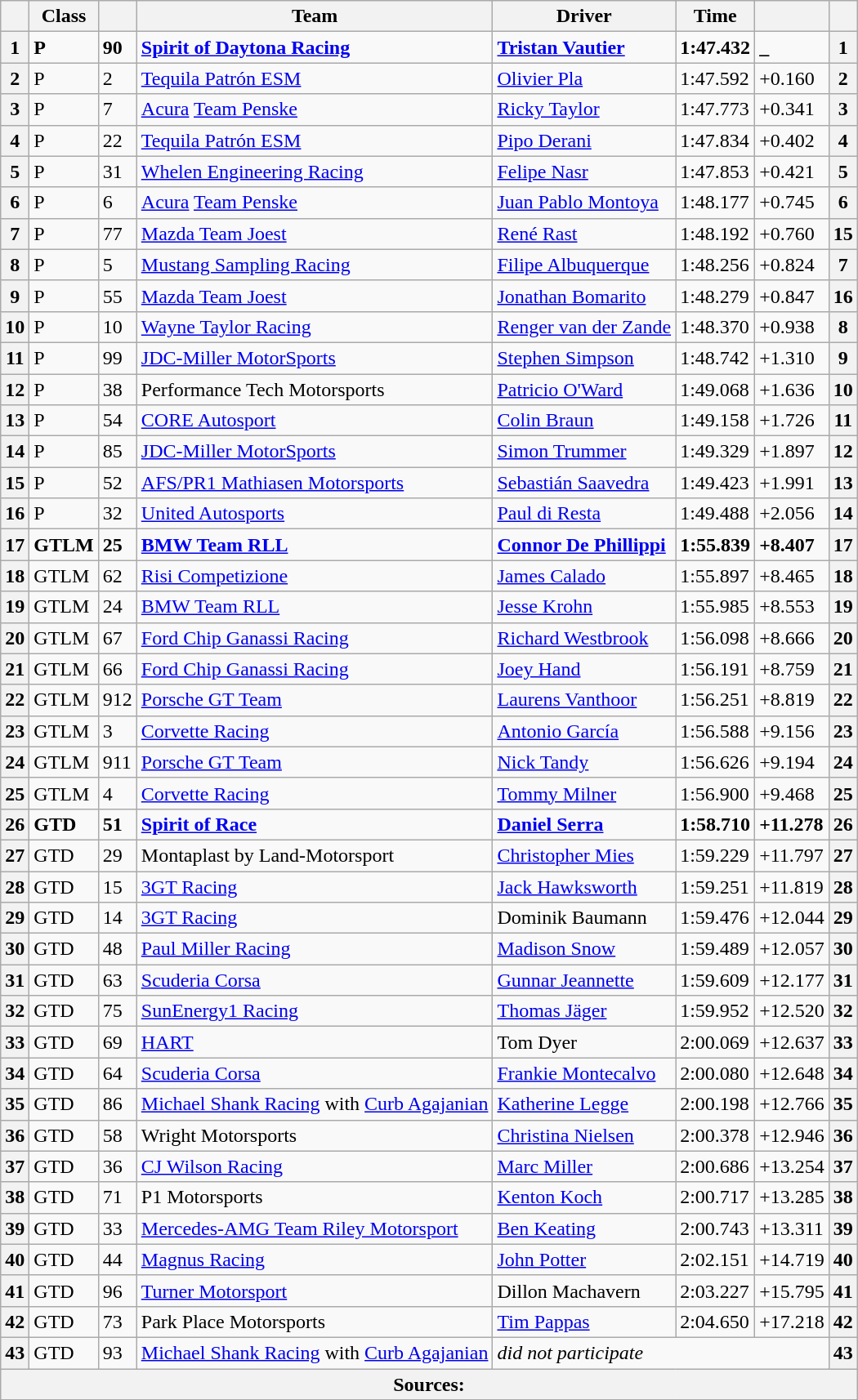<table class="wikitable">
<tr>
<th scope="col"></th>
<th scope="col">Class</th>
<th scope="col"></th>
<th scope="col">Team</th>
<th scope="col">Driver</th>
<th scope="col">Time</th>
<th scope="col"></th>
<th scope="col"></th>
</tr>
<tr style="font-weight:bold">
<th scope="row">1</th>
<td>P</td>
<td>90</td>
<td> <a href='#'>Spirit of Daytona Racing</a></td>
<td> <a href='#'>Tristan Vautier</a></td>
<td>1:47.432</td>
<td>_</td>
<th>1</th>
</tr>
<tr>
<th scope="row">2</th>
<td>P</td>
<td>2</td>
<td> <a href='#'>Tequila Patrón ESM</a></td>
<td> <a href='#'>Olivier Pla</a></td>
<td>1:47.592</td>
<td>+0.160</td>
<th>2</th>
</tr>
<tr>
<th scope="row">3</th>
<td>P</td>
<td>7</td>
<td> <a href='#'>Acura</a> <a href='#'>Team Penske</a></td>
<td> <a href='#'>Ricky Taylor</a></td>
<td>1:47.773</td>
<td>+0.341</td>
<th>3</th>
</tr>
<tr>
<th scope="row">4</th>
<td>P</td>
<td>22</td>
<td> <a href='#'>Tequila Patrón ESM</a></td>
<td> <a href='#'>Pipo Derani</a></td>
<td>1:47.834</td>
<td>+0.402</td>
<th>4</th>
</tr>
<tr>
<th scope="row">5</th>
<td>P</td>
<td>31</td>
<td> <a href='#'>Whelen Engineering Racing</a></td>
<td> <a href='#'>Felipe Nasr</a></td>
<td>1:47.853</td>
<td>+0.421</td>
<th>5</th>
</tr>
<tr>
<th scope="row">6</th>
<td>P</td>
<td>6</td>
<td> <a href='#'>Acura</a> <a href='#'>Team Penske</a></td>
<td> <a href='#'>Juan Pablo Montoya</a></td>
<td>1:48.177</td>
<td>+0.745</td>
<th>6</th>
</tr>
<tr>
<th scope="row">7</th>
<td>P</td>
<td>77</td>
<td> <a href='#'>Mazda Team Joest</a></td>
<td> <a href='#'>René Rast</a></td>
<td>1:48.192</td>
<td>+0.760</td>
<th>15</th>
</tr>
<tr>
<th scope="row">8</th>
<td>P</td>
<td>5</td>
<td> <a href='#'>Mustang Sampling Racing</a></td>
<td> <a href='#'>Filipe Albuquerque</a></td>
<td>1:48.256</td>
<td>+0.824</td>
<th>7</th>
</tr>
<tr>
<th scope="row">9</th>
<td>P</td>
<td>55</td>
<td> <a href='#'>Mazda Team Joest</a></td>
<td> <a href='#'>Jonathan Bomarito</a></td>
<td>1:48.279</td>
<td>+0.847</td>
<th>16</th>
</tr>
<tr>
<th scope="row">10</th>
<td>P</td>
<td>10</td>
<td> <a href='#'>Wayne Taylor Racing</a></td>
<td> <a href='#'>Renger van der Zande</a></td>
<td>1:48.370</td>
<td>+0.938</td>
<th>8</th>
</tr>
<tr>
<th scope="row">11</th>
<td>P</td>
<td>99</td>
<td> <a href='#'>JDC-Miller MotorSports</a></td>
<td> <a href='#'>Stephen Simpson</a></td>
<td>1:48.742</td>
<td>+1.310</td>
<th>9</th>
</tr>
<tr>
<th scope="row">12</th>
<td>P</td>
<td>38</td>
<td> Performance Tech Motorsports</td>
<td> <a href='#'>Patricio O'Ward</a></td>
<td>1:49.068</td>
<td>+1.636</td>
<th>10</th>
</tr>
<tr>
<th scope="row">13</th>
<td>P</td>
<td>54</td>
<td> <a href='#'>CORE Autosport</a></td>
<td> <a href='#'>Colin Braun</a></td>
<td>1:49.158</td>
<td>+1.726</td>
<th>11</th>
</tr>
<tr>
<th scope="row">14</th>
<td>P</td>
<td>85</td>
<td> <a href='#'>JDC-Miller MotorSports</a></td>
<td> <a href='#'>Simon Trummer</a></td>
<td>1:49.329</td>
<td>+1.897</td>
<th>12</th>
</tr>
<tr>
<th scope="row">15</th>
<td>P</td>
<td>52</td>
<td> <a href='#'>AFS/PR1 Mathiasen Motorsports</a></td>
<td> <a href='#'>Sebastián Saavedra</a></td>
<td>1:49.423</td>
<td>+1.991</td>
<th>13</th>
</tr>
<tr>
<th scope="row">16</th>
<td>P</td>
<td>32</td>
<td> <a href='#'>United Autosports</a></td>
<td> <a href='#'>Paul di Resta</a></td>
<td>1:49.488</td>
<td>+2.056</td>
<th>14</th>
</tr>
<tr style="font-weight:bold">
<th scope="row">17</th>
<td>GTLM</td>
<td>25</td>
<td> <a href='#'>BMW Team RLL</a></td>
<td> <a href='#'>Connor De Phillippi</a></td>
<td>1:55.839</td>
<td>+8.407</td>
<th>17</th>
</tr>
<tr>
<th scope="row">18</th>
<td>GTLM</td>
<td>62</td>
<td> <a href='#'>Risi Competizione</a></td>
<td> <a href='#'>James Calado</a></td>
<td>1:55.897</td>
<td>+8.465</td>
<th>18</th>
</tr>
<tr>
<th scope="row">19</th>
<td>GTLM</td>
<td>24</td>
<td> <a href='#'>BMW Team RLL</a></td>
<td> <a href='#'>Jesse Krohn</a></td>
<td>1:55.985</td>
<td>+8.553</td>
<th>19</th>
</tr>
<tr>
<th scope="row">20</th>
<td>GTLM</td>
<td>67</td>
<td> <a href='#'>Ford Chip Ganassi Racing</a></td>
<td> <a href='#'>Richard Westbrook</a></td>
<td>1:56.098</td>
<td>+8.666</td>
<th>20</th>
</tr>
<tr>
<th scope="row">21</th>
<td>GTLM</td>
<td>66</td>
<td> <a href='#'>Ford Chip Ganassi Racing</a></td>
<td> <a href='#'>Joey Hand</a></td>
<td>1:56.191</td>
<td>+8.759</td>
<th>21</th>
</tr>
<tr>
<th scope="row">22</th>
<td>GTLM</td>
<td>912</td>
<td> <a href='#'>Porsche GT Team</a></td>
<td> <a href='#'>Laurens Vanthoor</a></td>
<td>1:56.251</td>
<td>+8.819</td>
<th>22</th>
</tr>
<tr>
<th scope="row">23</th>
<td>GTLM</td>
<td>3</td>
<td> <a href='#'>Corvette Racing</a></td>
<td> <a href='#'>Antonio García</a></td>
<td>1:56.588</td>
<td>+9.156</td>
<th>23</th>
</tr>
<tr>
<th scope="row">24</th>
<td>GTLM</td>
<td>911</td>
<td> <a href='#'>Porsche GT Team</a></td>
<td> <a href='#'>Nick Tandy</a></td>
<td>1:56.626</td>
<td>+9.194</td>
<th>24</th>
</tr>
<tr>
<th scope="row">25</th>
<td>GTLM</td>
<td>4</td>
<td> <a href='#'>Corvette Racing</a></td>
<td> <a href='#'>Tommy Milner</a></td>
<td>1:56.900</td>
<td>+9.468</td>
<th><strong>25</strong></th>
</tr>
<tr style="font-weight:bold">
<th scope="row">26</th>
<td>GTD</td>
<td>51</td>
<td> <a href='#'>Spirit of Race</a></td>
<td> <a href='#'>Daniel Serra</a></td>
<td>1:58.710</td>
<td>+11.278</td>
<th>26</th>
</tr>
<tr>
<th scope="row">27</th>
<td>GTD</td>
<td>29</td>
<td> Montaplast by Land-Motorsport</td>
<td> <a href='#'>Christopher Mies</a></td>
<td>1:59.229</td>
<td>+11.797</td>
<th>27</th>
</tr>
<tr>
<th scope="row">28</th>
<td>GTD</td>
<td>15</td>
<td> <a href='#'>3GT Racing</a></td>
<td> <a href='#'>Jack Hawksworth</a></td>
<td>1:59.251</td>
<td>+11.819</td>
<th>28</th>
</tr>
<tr>
<th scope="row">29</th>
<td>GTD</td>
<td>14</td>
<td> <a href='#'>3GT Racing</a></td>
<td> Dominik Baumann</td>
<td>1:59.476</td>
<td>+12.044</td>
<th>29</th>
</tr>
<tr>
<th scope="row">30</th>
<td>GTD</td>
<td>48</td>
<td> <a href='#'>Paul Miller Racing</a></td>
<td> <a href='#'>Madison Snow</a></td>
<td>1:59.489</td>
<td>+12.057</td>
<th>30</th>
</tr>
<tr>
<th scope="row">31</th>
<td>GTD</td>
<td>63</td>
<td> <a href='#'>Scuderia Corsa</a></td>
<td> <a href='#'>Gunnar Jeannette</a></td>
<td>1:59.609</td>
<td>+12.177</td>
<th>31</th>
</tr>
<tr>
<th scope="row">32</th>
<td>GTD</td>
<td>75</td>
<td> <a href='#'>SunEnergy1 Racing</a></td>
<td> <a href='#'>Thomas Jäger</a></td>
<td>1:59.952</td>
<td>+12.520</td>
<th>32</th>
</tr>
<tr>
<th scope="row">33</th>
<td>GTD</td>
<td>69</td>
<td> <a href='#'>HART</a></td>
<td> Tom Dyer</td>
<td>2:00.069</td>
<td>+12.637</td>
<th>33</th>
</tr>
<tr>
<th scope="row">34</th>
<td>GTD</td>
<td>64</td>
<td> <a href='#'>Scuderia Corsa</a></td>
<td> <a href='#'>Frankie Montecalvo</a></td>
<td>2:00.080</td>
<td>+12.648</td>
<th>34</th>
</tr>
<tr>
<th scope="row">35</th>
<td>GTD</td>
<td>86</td>
<td> <a href='#'>Michael Shank Racing</a> with <a href='#'>Curb Agajanian</a></td>
<td> <a href='#'>Katherine Legge</a></td>
<td>2:00.198</td>
<td>+12.766</td>
<th>35</th>
</tr>
<tr>
<th scope="row">36</th>
<td>GTD</td>
<td>58</td>
<td> Wright Motorsports</td>
<td> <a href='#'>Christina Nielsen</a></td>
<td>2:00.378</td>
<td>+12.946</td>
<th>36</th>
</tr>
<tr>
<th scope="row">37</th>
<td>GTD</td>
<td>36</td>
<td> <a href='#'>CJ Wilson Racing</a></td>
<td> <a href='#'>Marc Miller</a></td>
<td>2:00.686</td>
<td>+13.254</td>
<th>37</th>
</tr>
<tr>
<th scope="row">38</th>
<td>GTD</td>
<td>71</td>
<td> P1 Motorsports</td>
<td> <a href='#'>Kenton Koch</a></td>
<td>2:00.717</td>
<td>+13.285</td>
<th>38</th>
</tr>
<tr>
<th scope="row">39</th>
<td>GTD</td>
<td>33</td>
<td> <a href='#'>Mercedes-AMG Team Riley Motorsport</a></td>
<td> <a href='#'>Ben Keating</a></td>
<td>2:00.743</td>
<td>+13.311</td>
<th>39</th>
</tr>
<tr>
<th scope="row">40</th>
<td>GTD</td>
<td>44</td>
<td> <a href='#'>Magnus Racing</a></td>
<td> <a href='#'>John Potter</a></td>
<td>2:02.151</td>
<td>+14.719</td>
<th>40</th>
</tr>
<tr>
<th scope="row">41</th>
<td>GTD</td>
<td>96</td>
<td> <a href='#'>Turner Motorsport</a></td>
<td> Dillon Machavern</td>
<td>2:03.227</td>
<td>+15.795</td>
<th>41</th>
</tr>
<tr>
<th scope="row">42</th>
<td>GTD</td>
<td>73</td>
<td> Park Place Motorsports</td>
<td> <a href='#'>Tim Pappas</a></td>
<td>2:04.650</td>
<td>+17.218</td>
<th>42</th>
</tr>
<tr>
<th scope="row">43</th>
<td>GTD</td>
<td>93</td>
<td> <a href='#'>Michael Shank Racing</a> with <a href='#'>Curb Agajanian</a></td>
<td colspan="3"><em>did not participate</em></td>
<th>43</th>
</tr>
<tr>
<th colspan="8">Sources:</th>
</tr>
<tr>
</tr>
</table>
